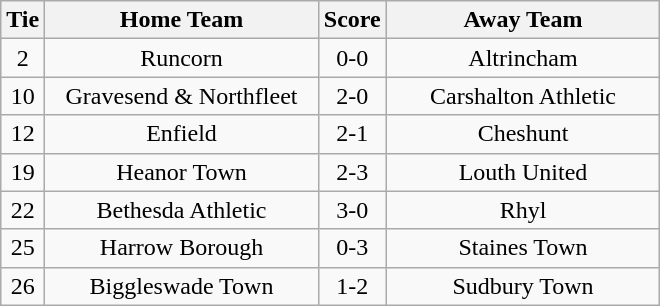<table class="wikitable" style="text-align:center;">
<tr>
<th width=20>Tie</th>
<th width=175>Home Team</th>
<th width=20>Score</th>
<th width=175>Away Team</th>
</tr>
<tr>
<td>2</td>
<td>Runcorn</td>
<td>0-0</td>
<td>Altrincham</td>
</tr>
<tr>
<td>10</td>
<td>Gravesend & Northfleet</td>
<td>2-0</td>
<td>Carshalton Athletic</td>
</tr>
<tr>
<td>12</td>
<td>Enfield</td>
<td>2-1</td>
<td>Cheshunt</td>
</tr>
<tr>
<td>19</td>
<td>Heanor Town</td>
<td>2-3</td>
<td>Louth United</td>
</tr>
<tr>
<td>22</td>
<td>Bethesda Athletic</td>
<td>3-0</td>
<td>Rhyl</td>
</tr>
<tr>
<td>25</td>
<td>Harrow Borough</td>
<td>0-3</td>
<td>Staines Town</td>
</tr>
<tr>
<td>26</td>
<td>Biggleswade Town</td>
<td>1-2</td>
<td>Sudbury Town</td>
</tr>
</table>
